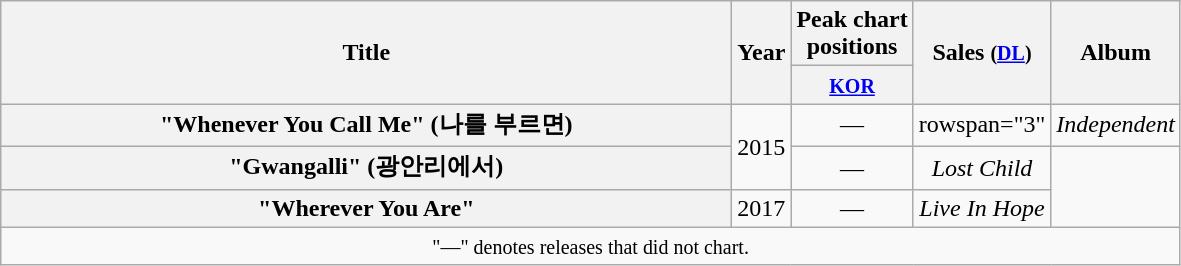<table class="wikitable plainrowheaders" style="text-align:center;">
<tr>
<th scope="col" rowspan="2" style="width:30em;">Title</th>
<th scope="col" rowspan="2">Year</th>
<th scope="col" colspan="1">Peak chart <br> positions</th>
<th scope="col" rowspan="2">Sales <small>(<a href='#'>DL</a>)</small></th>
<th scope="col" rowspan="2">Album</th>
</tr>
<tr>
<th><small><a href='#'>KOR</a></small><br></th>
</tr>
<tr>
<th scope="row">"Whenever You Call Me" (나를 부르면)</th>
<td rowspan="2">2015</td>
<td>—</td>
<td>rowspan="3" </td>
<td><em>Independent</em></td>
</tr>
<tr>
<th scope="row">"Gwangalli" (광안리에서)</th>
<td>—</td>
<td><em>Lost Child</em></td>
</tr>
<tr>
<th scope="row">"Wherever You Are"</th>
<td>2017</td>
<td>—</td>
<td><em>Live In Hope</em></td>
</tr>
<tr>
<td colspan="5" align="center"><small>"—" denotes releases that did not chart.</small></td>
</tr>
</table>
